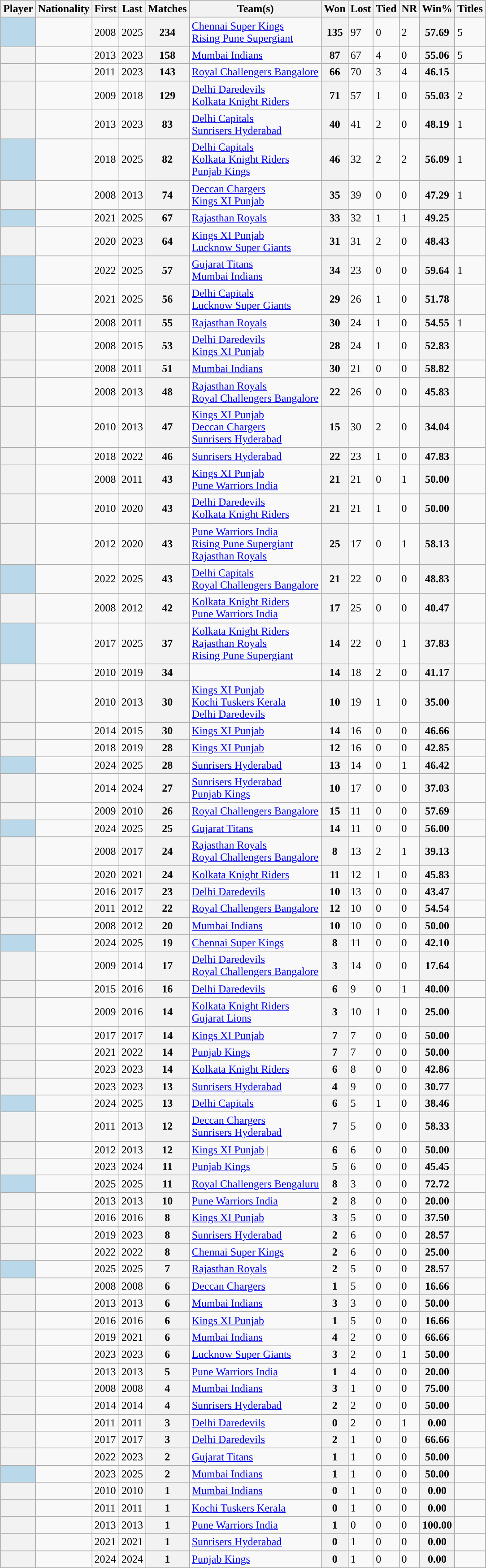<table class="wikitable sortable plainrowheaders defaultcenter col2left col6left" style="margin:auto;">
<tr>
<th scope="col">Player</th>
<th scope="col">Nationality</th>
<th scope="col">First</th>
<th scope="col">Last</th>
<th scope="col">Matches</th>
<th scope="col">Team(s)</th>
<th scope="col">Won</th>
<th scope="col">Lost</th>
<th scope="col">Tied</th>
<th scope="col">NR</th>
<th scope="col">Win%</th>
<th scope="col">Titles</th>
</tr>
<tr>
<th scope="row" style="background:#B9D9EB; text-align:left"></th>
<td></td>
<td>2008</td>
<td>2025</td>
<th>234</th>
<td><a href='#'>Chennai Super Kings</a><br><a href='#'>Rising Pune Supergiant</a></td>
<th>135</th>
<td>97</td>
<td>0</td>
<td>2</td>
<th>57.69</th>
<td>5</td>
</tr>
<tr>
<th scope="row"></th>
<td></td>
<td>2013</td>
<td>2023</td>
<th>158</th>
<td><a href='#'>Mumbai Indians</a></td>
<th>87</th>
<td>67</td>
<td>4</td>
<td>0</td>
<th>55.06</th>
<td>5</td>
</tr>
<tr>
<th scope="row"></th>
<td></td>
<td>2011</td>
<td>2023</td>
<th>143</th>
<td><a href='#'>Royal Challengers Bangalore</a></td>
<th>66</th>
<td>70</td>
<td>3</td>
<td>4</td>
<th>46.15</th>
<td></td>
</tr>
<tr>
<th scope="row"></th>
<td></td>
<td>2009</td>
<td>2018</td>
<th>129</th>
<td><a href='#'>Delhi Daredevils</a><br><a href='#'>Kolkata Knight Riders</a></td>
<th>71</th>
<td>57</td>
<td>1</td>
<td>0</td>
<th>55.03</th>
<td>2</td>
</tr>
<tr>
<th scope="row"></th>
<td></td>
<td>2013</td>
<td>2023</td>
<th>83</th>
<td><a href='#'>Delhi Capitals</a><br><a href='#'>Sunrisers Hyderabad</a></td>
<th>40</th>
<td>41</td>
<td>2</td>
<td>0</td>
<th>48.19</th>
<td>1</td>
</tr>
<tr>
<th scope="row" style="background:#B9D9EB; text-align:left"></th>
<td></td>
<td>2018</td>
<td>2025</td>
<th>82</th>
<td><a href='#'>Delhi Capitals</a><br><a href='#'>Kolkata Knight Riders</a><br><a href='#'>Punjab Kings</a></td>
<th>46</th>
<td>32</td>
<td>2</td>
<td>2</td>
<th>56.09</th>
<td>1</td>
</tr>
<tr>
<th scope="row"></th>
<td></td>
<td>2008</td>
<td>2013</td>
<th>74</th>
<td><a href='#'>Deccan Chargers</a><br><a href='#'>Kings XI Punjab</a></td>
<th>35</th>
<td>39</td>
<td>0</td>
<td>0</td>
<th>47.29</th>
<td>1</td>
</tr>
<tr>
<th scope= row style="background:#B9D9EB; text-align:left"></th>
<td></td>
<td>2021</td>
<td>2025</td>
<th>67</th>
<td><a href='#'>Rajasthan Royals</a></td>
<th>33</th>
<td>32</td>
<td>1</td>
<td>1</td>
<th>49.25</th>
<td></td>
</tr>
<tr>
<th scope= row></th>
<td></td>
<td>2020</td>
<td>2023</td>
<th>64</th>
<td><a href='#'>Kings XI Punjab</a><br><a href='#'>Lucknow Super Giants</a></td>
<th>31</th>
<td>31</td>
<td>2</td>
<td>0</td>
<th>48.43</th>
<td></td>
</tr>
<tr>
<th scope="row" style="background:#B9D9EB; text-align:left"></th>
<td></td>
<td>2022</td>
<td>2025</td>
<th>57</th>
<td><a href='#'>Gujarat Titans</a><br><a href='#'>Mumbai Indians</a></td>
<th>34</th>
<td>23</td>
<td>0</td>
<td>0</td>
<th>59.64</th>
<td>1</td>
</tr>
<tr>
<th scope= row style="background:#B9D9EB; text-align:left"></th>
<td></td>
<td>2021</td>
<td>2025</td>
<th>56</th>
<td><a href='#'>Delhi Capitals</a><br><a href='#'>Lucknow Super Giants</a></td>
<th>29</th>
<td>26</td>
<td>1</td>
<td>0</td>
<th>51.78</th>
<td></td>
</tr>
<tr>
<th scope="row"></th>
<td></td>
<td>2008</td>
<td>2011</td>
<th>55</th>
<td><a href='#'>Rajasthan Royals</a></td>
<th>30</th>
<td>24</td>
<td>1</td>
<td>0</td>
<th>54.55</th>
<td>1</td>
</tr>
<tr>
<th scope="row"></th>
<td></td>
<td>2008</td>
<td>2015</td>
<th>53</th>
<td><a href='#'>Delhi Daredevils</a><br><a href='#'>Kings XI Punjab</a></td>
<th>28</th>
<td>24</td>
<td>1</td>
<td>0</td>
<th>52.83</th>
<td></td>
</tr>
<tr>
<th scope="row"></th>
<td></td>
<td>2008</td>
<td>2011</td>
<th>51</th>
<td><a href='#'>Mumbai Indians</a></td>
<th>30</th>
<td>21</td>
<td>0</td>
<td>0</td>
<th>58.82</th>
<td></td>
</tr>
<tr>
<th scope="row"></th>
<td></td>
<td>2008</td>
<td>2013</td>
<th>48</th>
<td><a href='#'>Rajasthan Royals</a><br><a href='#'>Royal Challengers Bangalore</a></td>
<th>22</th>
<td>26</td>
<td>0</td>
<td>0</td>
<th>45.83</th>
<td></td>
</tr>
<tr>
<th scope="row"></th>
<td></td>
<td>2010</td>
<td>2013</td>
<th>47</th>
<td><a href='#'>Kings XI Punjab</a><br><a href='#'>Deccan Chargers</a><br><a href='#'>Sunrisers Hyderabad</a></td>
<th>15</th>
<td>30</td>
<td>2</td>
<td>0</td>
<th>34.04</th>
<td></td>
</tr>
<tr>
<th scope="row"></th>
<td></td>
<td>2018</td>
<td>2022</td>
<th>46</th>
<td><a href='#'>Sunrisers Hyderabad</a></td>
<th>22</th>
<td>23</td>
<td>1</td>
<td>0</td>
<th>47.83</th>
<td></td>
</tr>
<tr>
<th scope="row"></th>
<td></td>
<td>2008</td>
<td>2011</td>
<th>43</th>
<td><a href='#'>Kings XI Punjab</a><br><a href='#'>Pune Warriors India</a></td>
<th>21</th>
<td>21</td>
<td>0</td>
<td>1</td>
<th>50.00</th>
<td></td>
</tr>
<tr>
<th scope="row"></th>
<td></td>
<td>2010</td>
<td>2020</td>
<th>43</th>
<td><a href='#'>Delhi Daredevils</a><br><a href='#'>Kolkata Knight Riders</a></td>
<th>21</th>
<td>21</td>
<td>1</td>
<td>0</td>
<th>50.00</th>
<td></td>
</tr>
<tr>
<th scope="row"></th>
<td></td>
<td>2012</td>
<td>2020</td>
<th>43</th>
<td><a href='#'>Pune Warriors India</a><br><a href='#'>Rising Pune Supergiant</a><br><a href='#'>Rajasthan Royals</a></td>
<th>25</th>
<td>17</td>
<td>0</td>
<td>1</td>
<th>58.13</th>
<td></td>
</tr>
<tr>
<th scope= row style="background:#B9D9EB; text-align:left"></th>
<td></td>
<td>2022</td>
<td>2025</td>
<th>43</th>
<td><a href='#'>Delhi Capitals</a><br><a href='#'>Royal Challengers Bangalore</a></td>
<th>21</th>
<td>22</td>
<td>0</td>
<td>0</td>
<th>48.83</th>
<td></td>
</tr>
<tr>
<th scope="row"></th>
<td></td>
<td>2008</td>
<td>2012</td>
<th>42</th>
<td><a href='#'>Kolkata Knight Riders</a><br><a href='#'>Pune Warriors India</a></td>
<th>17</th>
<td>25</td>
<td>0</td>
<td>0</td>
<th>40.47</th>
<td></td>
</tr>
<tr>
<th scope= row style="background:#B9D9EB; text-align:left"></th>
<td></td>
<td>2017</td>
<td>2025</td>
<th>37</th>
<td><a href='#'>Kolkata Knight Riders</a><br><a href='#'>Rajasthan Royals</a><br><a href='#'>Rising Pune Supergiant</a></td>
<th>14</th>
<td>22</td>
<td>0</td>
<td>1</td>
<th>37.83</th>
<td></td>
</tr>
<tr>
<th scope="row"></th>
<td></td>
<td>2010</td>
<td>2019</td>
<th>34</th>
<td></td>
<th>14</th>
<td>18</td>
<td>2</td>
<td>0</td>
<th>41.17</th>
<td></td>
</tr>
<tr>
<th scope="row"></th>
<td></td>
<td>2010</td>
<td>2013</td>
<th>30</th>
<td><a href='#'>Kings XI Punjab</a><br><a href='#'>Kochi Tuskers Kerala</a><br><a href='#'>Delhi Daredevils</a></td>
<th>10</th>
<td>19</td>
<td>1</td>
<td>0</td>
<th>35.00</th>
<td></td>
</tr>
<tr>
<th scope="row"></th>
<td></td>
<td>2014</td>
<td>2015</td>
<th>30</th>
<td><a href='#'>Kings XI Punjab</a></td>
<th>14</th>
<td>16</td>
<td>0</td>
<td>0</td>
<th>46.66</th>
<td></td>
</tr>
<tr>
<th scope="row"></th>
<td></td>
<td>2018</td>
<td>2019</td>
<th>28</th>
<td><a href='#'>Kings XI Punjab</a></td>
<th>12</th>
<td>16</td>
<td>0</td>
<td>0</td>
<th>42.85</th>
<td></td>
</tr>
<tr>
<th scope="row" style="background:#B9D9EB;text-align:left"></th>
<td></td>
<td>2024</td>
<td>2025</td>
<th>28</th>
<td><a href='#'>Sunrisers Hyderabad</a></td>
<th>13</th>
<td>14</td>
<td>0</td>
<td>1</td>
<th>46.42</th>
<td></td>
</tr>
<tr>
<th scope="row"></th>
<td></td>
<td>2014</td>
<td>2024</td>
<th>27</th>
<td><a href='#'>Sunrisers Hyderabad</a><br><a href='#'>Punjab Kings</a></td>
<th>10</th>
<td>17</td>
<td>0</td>
<td>0</td>
<th>37.03</th>
<td></td>
</tr>
<tr>
<th scope="row"></th>
<td></td>
<td>2009</td>
<td>2010</td>
<th>26</th>
<td><a href='#'>Royal Challengers Bangalore</a></td>
<th>15</th>
<td>11</td>
<td>0</td>
<td>0</td>
<th>57.69</th>
<td></td>
</tr>
<tr>
<th scope="row" style="background:#B9D9EB;text-align:left"></th>
<td></td>
<td>2024</td>
<td>2025</td>
<th>25</th>
<td><a href='#'>Gujarat Titans</a></td>
<th>14</th>
<td>11</td>
<td>0</td>
<td>0</td>
<th>56.00</th>
<td></td>
</tr>
<tr>
<th scope="row"></th>
<td></td>
<td>2008</td>
<td>2017</td>
<th>24</th>
<td><a href='#'>Rajasthan Royals</a><br><a href='#'>Royal Challengers Bangalore</a></td>
<th>8</th>
<td>13</td>
<td>2</td>
<td>1</td>
<th>39.13</th>
<td></td>
</tr>
<tr>
<th scope="row"></th>
<td></td>
<td>2020</td>
<td>2021</td>
<th>24</th>
<td><a href='#'>Kolkata Knight Riders</a></td>
<th>11</th>
<td>12</td>
<td>1</td>
<td>0</td>
<th>45.83</th>
<td></td>
</tr>
<tr>
<th scope="row"></th>
<td></td>
<td>2016</td>
<td>2017</td>
<th>23</th>
<td><a href='#'>Delhi Daredevils</a></td>
<th>10</th>
<td>13</td>
<td>0</td>
<td>0</td>
<th>43.47</th>
<td></td>
</tr>
<tr>
<th scope="row"></th>
<td></td>
<td>2011</td>
<td>2012</td>
<th>22</th>
<td><a href='#'>Royal Challengers Bangalore</a></td>
<th>12</th>
<td>10</td>
<td>0</td>
<td>0</td>
<th>54.54</th>
<td></td>
</tr>
<tr>
<th scope="row"></th>
<td></td>
<td>2008</td>
<td>2012</td>
<th>20</th>
<td><a href='#'>Mumbai Indians</a></td>
<th>10</th>
<td>10</td>
<td>0</td>
<td>0</td>
<th>50.00</th>
<td></td>
</tr>
<tr>
<th scope= row style="background:#B9D9EB;text-align:left"></th>
<td></td>
<td>2024</td>
<td>2025</td>
<th>19</th>
<td><a href='#'>Chennai Super Kings</a></td>
<th>8</th>
<td>11</td>
<td>0</td>
<td>0</td>
<th>42.10</th>
<td></td>
</tr>
<tr>
<th scope="row"></th>
<td></td>
<td>2009</td>
<td>2014</td>
<th>17</th>
<td><a href='#'>Delhi Daredevils</a><br><a href='#'>Royal Challengers Bangalore</a></td>
<th>3</th>
<td>14</td>
<td>0</td>
<td>0</td>
<th>17.64</th>
<td></td>
</tr>
<tr>
<th scope="row"></th>
<td></td>
<td>2015</td>
<td>2016</td>
<th>16</th>
<td><a href='#'>Delhi Daredevils</a></td>
<th>6</th>
<td>9</td>
<td>0</td>
<td>1</td>
<th>40.00</th>
<td></td>
</tr>
<tr>
<th scope="row"></th>
<td></td>
<td>2009</td>
<td>2016</td>
<th>14</th>
<td><a href='#'>Kolkata Knight Riders</a><br><a href='#'>Gujarat Lions</a></td>
<th>3</th>
<td>10</td>
<td>1</td>
<td>0</td>
<th>25.00</th>
<td></td>
</tr>
<tr>
<th scope="row"></th>
<td></td>
<td>2017</td>
<td>2017</td>
<th>14</th>
<td><a href='#'>Kings XI Punjab</a></td>
<th>7</th>
<td>7</td>
<td>0</td>
<td>0</td>
<th>50.00</th>
<td></td>
</tr>
<tr>
<th scope="row"></th>
<td></td>
<td>2021</td>
<td>2022</td>
<th>14</th>
<td><a href='#'>Punjab Kings</a></td>
<th>7</th>
<td>7</td>
<td>0</td>
<td>0</td>
<th>50.00</th>
<td></td>
</tr>
<tr>
<th scope="row"></th>
<td></td>
<td>2023</td>
<td>2023</td>
<th>14</th>
<td><a href='#'>Kolkata Knight Riders</a></td>
<th>6</th>
<td>8</td>
<td>0</td>
<td>0</td>
<th>42.86</th>
<td></td>
</tr>
<tr>
<th scope="row"></th>
<td></td>
<td>2023</td>
<td>2023</td>
<th>13</th>
<td><a href='#'>Sunrisers Hyderabad</a></td>
<th>4</th>
<td>9</td>
<td>0</td>
<td>0</td>
<th>30.77</th>
<td></td>
</tr>
<tr>
<th scope="row" style="background:#B9D9EB;text-align:left"></th>
<td></td>
<td>2024</td>
<td>2025</td>
<th>13</th>
<td><a href='#'>Delhi Capitals</a></td>
<th>6</th>
<td>5</td>
<td>1</td>
<td>0</td>
<th>38.46</th>
<td></td>
</tr>
<tr>
<th scope="row"></th>
<td></td>
<td>2011</td>
<td>2013</td>
<th>12</th>
<td><a href='#'>Deccan Chargers</a><br><a href='#'>Sunrisers Hyderabad</a></td>
<th>7</th>
<td>5</td>
<td>0</td>
<td>0</td>
<th>58.33</th>
<td></td>
</tr>
<tr>
<th scope="row"></th>
<td></td>
<td>2012</td>
<td>2013</td>
<th>12</th>
<td><a href='#'>Kings XI Punjab</a> |</td>
<th>6</th>
<td>6</td>
<td>0</td>
<td>0</td>
<th>50.00</th>
<td></td>
</tr>
<tr>
<th scope= row></th>
<td></td>
<td>2023</td>
<td>2024</td>
<th>11</th>
<td><a href='#'>Punjab Kings</a></td>
<th>5</th>
<td>6</td>
<td>0</td>
<td>0</td>
<th>45.45</th>
<td></td>
</tr>
<tr>
<th scope= row style="background:#B9D9EB;text-align:left"></th>
<td></td>
<td>2025</td>
<td>2025</td>
<th>11</th>
<td><a href='#'>Royal Challengers Bengaluru</a></td>
<th>8</th>
<td>3</td>
<td>0</td>
<td>0</td>
<th>72.72</th>
<td></td>
</tr>
<tr>
<th scope="row"></th>
<td></td>
<td>2013</td>
<td>2013</td>
<th>10</th>
<td><a href='#'>Pune Warriors India</a></td>
<th>2</th>
<td>8</td>
<td>0</td>
<td>0</td>
<th>20.00</th>
<td></td>
</tr>
<tr>
<th scope="row"></th>
<td></td>
<td>2016</td>
<td>2016</td>
<th>8</th>
<td><a href='#'>Kings XI Punjab</a></td>
<th>3</th>
<td>5</td>
<td>0</td>
<td>0</td>
<th>37.50</th>
<td></td>
</tr>
<tr>
<th scope="row"></th>
<td></td>
<td>2019</td>
<td>2023</td>
<th>8</th>
<td><a href='#'>Sunrisers Hyderabad</a></td>
<th>2</th>
<td>6</td>
<td>0</td>
<td>0</td>
<th>28.57</th>
<td></td>
</tr>
<tr>
<th scope="row"></th>
<td></td>
<td>2022</td>
<td>2022</td>
<th>8</th>
<td><a href='#'>Chennai Super Kings</a></td>
<th>2</th>
<td>6</td>
<td>0</td>
<td>0</td>
<th>25.00</th>
<td></td>
</tr>
<tr>
<th scope= row style="background:#B9D9EB;text-align:left"></th>
<td></td>
<td>2025</td>
<td>2025</td>
<th>7</th>
<td><a href='#'>Rajasthan Royals</a></td>
<th>2</th>
<td>5</td>
<td>0</td>
<td>0</td>
<th>28.57</th>
<td></td>
</tr>
<tr>
<th scope="row"></th>
<td></td>
<td>2008</td>
<td>2008</td>
<th>6</th>
<td><a href='#'>Deccan Chargers</a></td>
<th>1</th>
<td>5</td>
<td>0</td>
<td>0</td>
<th>16.66</th>
<td></td>
</tr>
<tr>
<th scope="row"></th>
<td></td>
<td>2013</td>
<td>2013</td>
<th>6</th>
<td><a href='#'>Mumbai Indians</a></td>
<th>3</th>
<td>3</td>
<td>0</td>
<td>0</td>
<th>50.00</th>
<td></td>
</tr>
<tr>
<th scope="row"></th>
<td></td>
<td>2016</td>
<td>2016</td>
<th>6</th>
<td><a href='#'>Kings XI Punjab</a></td>
<th>1</th>
<td>5</td>
<td>0</td>
<td>0</td>
<th>16.66</th>
<td></td>
</tr>
<tr>
<th scope="row"></th>
<td></td>
<td>2019</td>
<td>2021</td>
<th>6</th>
<td><a href='#'>Mumbai Indians</a></td>
<th>4</th>
<td>2</td>
<td>0</td>
<td>0</td>
<th>66.66</th>
<td></td>
</tr>
<tr>
<th scope="row"></th>
<td></td>
<td>2023</td>
<td>2023</td>
<th>6</th>
<td><a href='#'>Lucknow Super Giants</a></td>
<th>3</th>
<td>2</td>
<td>0</td>
<td>1</td>
<th>50.00</th>
<td></td>
</tr>
<tr>
<th scope="row"></th>
<td></td>
<td>2013</td>
<td>2013</td>
<th>5</th>
<td><a href='#'>Pune Warriors India</a></td>
<th>1</th>
<td>4</td>
<td>0</td>
<td>0</td>
<th>20.00</th>
<td></td>
</tr>
<tr>
<th scope="row"></th>
<td></td>
<td>2008</td>
<td>2008</td>
<th>4</th>
<td><a href='#'>Mumbai Indians</a></td>
<th>3</th>
<td>1</td>
<td>0</td>
<td>0</td>
<th>75.00</th>
<td></td>
</tr>
<tr>
<th scope="row"></th>
<td></td>
<td>2014</td>
<td>2014</td>
<th>4</th>
<td><a href='#'>Sunrisers Hyderabad</a></td>
<th>2</th>
<td>2</td>
<td>0</td>
<td>0</td>
<th>50.00</th>
<td></td>
</tr>
<tr>
<th scope="row"></th>
<td></td>
<td>2011</td>
<td>2011</td>
<th>3</th>
<td><a href='#'>Delhi Daredevils</a></td>
<th>0</th>
<td>2</td>
<td>0</td>
<td>1</td>
<th>0.00</th>
<td></td>
</tr>
<tr>
<th scope="row"></th>
<td></td>
<td>2017</td>
<td>2017</td>
<th>3</th>
<td><a href='#'>Delhi Daredevils</a></td>
<th>2</th>
<td>1</td>
<td>0</td>
<td>0</td>
<th>66.66</th>
<td></td>
</tr>
<tr>
<th scope="row"></th>
<td></td>
<td>2022</td>
<td>2023</td>
<th>2</th>
<td><a href='#'>Gujarat Titans</a></td>
<th>1</th>
<td>1</td>
<td>0</td>
<td>0</td>
<th>50.00</th>
<td></td>
</tr>
<tr>
<th scope= row style="background:#B9D9EB;text-align:left"></th>
<td></td>
<td>2023</td>
<td>2025</td>
<th>2</th>
<td><a href='#'>Mumbai Indians</a></td>
<th>1</th>
<td>1</td>
<td>0</td>
<td>0</td>
<th>50.00</th>
<td></td>
</tr>
<tr>
<th scope="row"></th>
<td></td>
<td>2010</td>
<td>2010</td>
<th>1</th>
<td><a href='#'>Mumbai Indians</a></td>
<th>0</th>
<td>1</td>
<td>0</td>
<td>0</td>
<th>0.00</th>
<td></td>
</tr>
<tr>
<th scope="row"></th>
<td></td>
<td>2011</td>
<td>2011</td>
<th>1</th>
<td><a href='#'>Kochi Tuskers Kerala</a></td>
<th>0</th>
<td>1</td>
<td>0</td>
<td>0</td>
<th>0.00</th>
<td></td>
</tr>
<tr>
<th scope="row"></th>
<td></td>
<td>2013</td>
<td>2013</td>
<th>1</th>
<td><a href='#'>Pune Warriors India</a></td>
<th>1</th>
<td>0</td>
<td>0</td>
<td>0</td>
<th>100.00</th>
<td></td>
</tr>
<tr>
<th scope="row"></th>
<td></td>
<td>2021</td>
<td>2021</td>
<th>1</th>
<td><a href='#'>Sunrisers Hyderabad</a></td>
<th>0</th>
<td>1</td>
<td>0</td>
<td>0</td>
<th>0.00</th>
<td></td>
</tr>
<tr>
<th scope="row"></th>
<td></td>
<td>2024</td>
<td>2024</td>
<th>1</th>
<td><a href='#'>Punjab Kings</a></td>
<th>0</th>
<td>1</td>
<td>0</td>
<td>0</td>
<th>0.00</th>
<td></td>
</tr>
</table>
